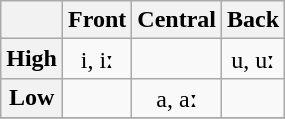<table class="wikitable IPA">
<tr>
<th></th>
<th>Front</th>
<th>Central</th>
<th>Back</th>
</tr>
<tr style="text-align: center;">
<th><strong>High</strong></th>
<td>i, iː</td>
<td></td>
<td>u, uː</td>
</tr>
<tr style="text-align: center;">
<th><strong>Low</strong></th>
<td></td>
<td>a, aː</td>
<td></td>
</tr>
<tr style="text-align: center;">
</tr>
</table>
